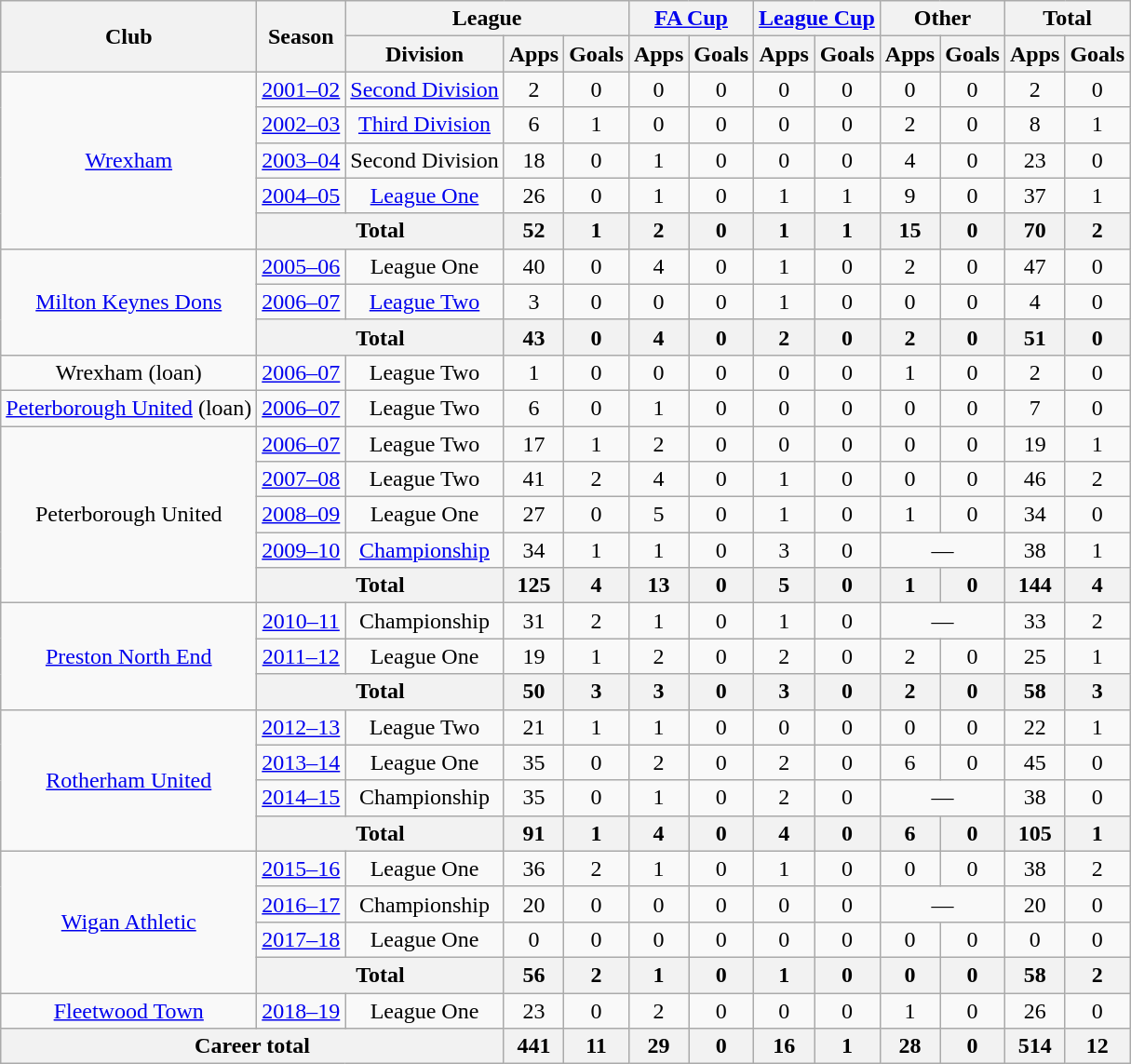<table class="wikitable" style="text-align: center">
<tr>
<th rowspan="2">Club</th>
<th rowspan="2">Season</th>
<th colspan="3">League</th>
<th colspan="2"><a href='#'>FA Cup</a></th>
<th colspan="2"><a href='#'>League Cup</a></th>
<th colspan="2">Other</th>
<th colspan="2">Total</th>
</tr>
<tr>
<th>Division</th>
<th>Apps</th>
<th>Goals</th>
<th>Apps</th>
<th>Goals</th>
<th>Apps</th>
<th>Goals</th>
<th>Apps</th>
<th>Goals</th>
<th>Apps</th>
<th>Goals</th>
</tr>
<tr>
<td rowspan="5"><a href='#'>Wrexham</a></td>
<td><a href='#'>2001–02</a></td>
<td><a href='#'>Second Division</a></td>
<td>2</td>
<td>0</td>
<td>0</td>
<td>0</td>
<td>0</td>
<td>0</td>
<td>0</td>
<td>0</td>
<td>2</td>
<td>0</td>
</tr>
<tr>
<td><a href='#'>2002–03</a></td>
<td><a href='#'>Third Division</a></td>
<td>6</td>
<td>1</td>
<td>0</td>
<td>0</td>
<td>0</td>
<td>0</td>
<td>2</td>
<td>0</td>
<td>8</td>
<td>1</td>
</tr>
<tr>
<td><a href='#'>2003–04</a></td>
<td>Second Division</td>
<td>18</td>
<td>0</td>
<td>1</td>
<td>0</td>
<td>0</td>
<td>0</td>
<td>4</td>
<td>0</td>
<td>23</td>
<td>0</td>
</tr>
<tr>
<td><a href='#'>2004–05</a></td>
<td><a href='#'>League One</a></td>
<td>26</td>
<td>0</td>
<td>1</td>
<td>0</td>
<td>1</td>
<td>1</td>
<td>9</td>
<td>0</td>
<td>37</td>
<td>1</td>
</tr>
<tr>
<th colspan="2">Total</th>
<th>52</th>
<th>1</th>
<th>2</th>
<th>0</th>
<th>1</th>
<th>1</th>
<th>15</th>
<th>0</th>
<th>70</th>
<th>2</th>
</tr>
<tr>
<td rowspan="3"><a href='#'>Milton Keynes Dons</a></td>
<td><a href='#'>2005–06</a></td>
<td>League One</td>
<td>40</td>
<td>0</td>
<td>4</td>
<td>0</td>
<td>1</td>
<td>0</td>
<td>2</td>
<td>0</td>
<td>47</td>
<td>0</td>
</tr>
<tr>
<td><a href='#'>2006–07</a></td>
<td><a href='#'>League Two</a></td>
<td>3</td>
<td>0</td>
<td>0</td>
<td>0</td>
<td>1</td>
<td>0</td>
<td>0</td>
<td>0</td>
<td>4</td>
<td>0</td>
</tr>
<tr>
<th colspan="2">Total</th>
<th>43</th>
<th>0</th>
<th>4</th>
<th>0</th>
<th>2</th>
<th>0</th>
<th>2</th>
<th>0</th>
<th>51</th>
<th>0</th>
</tr>
<tr>
<td>Wrexham (loan)</td>
<td><a href='#'>2006–07</a></td>
<td>League Two</td>
<td>1</td>
<td>0</td>
<td>0</td>
<td>0</td>
<td>0</td>
<td>0</td>
<td>1</td>
<td>0</td>
<td>2</td>
<td>0</td>
</tr>
<tr>
<td><a href='#'>Peterborough United</a> (loan)</td>
<td><a href='#'>2006–07</a></td>
<td>League Two</td>
<td>6</td>
<td>0</td>
<td>1</td>
<td>0</td>
<td>0</td>
<td>0</td>
<td>0</td>
<td>0</td>
<td>7</td>
<td>0</td>
</tr>
<tr>
<td rowspan="5">Peterborough United</td>
<td><a href='#'>2006–07</a></td>
<td>League Two</td>
<td>17</td>
<td>1</td>
<td>2</td>
<td>0</td>
<td>0</td>
<td>0</td>
<td>0</td>
<td>0</td>
<td>19</td>
<td>1</td>
</tr>
<tr>
<td><a href='#'>2007–08</a></td>
<td>League Two</td>
<td>41</td>
<td>2</td>
<td>4</td>
<td>0</td>
<td>1</td>
<td>0</td>
<td>0</td>
<td>0</td>
<td>46</td>
<td>2</td>
</tr>
<tr>
<td><a href='#'>2008–09</a></td>
<td>League One</td>
<td>27</td>
<td>0</td>
<td>5</td>
<td>0</td>
<td>1</td>
<td>0</td>
<td>1</td>
<td>0</td>
<td>34</td>
<td>0</td>
</tr>
<tr>
<td><a href='#'>2009–10</a></td>
<td><a href='#'>Championship</a></td>
<td>34</td>
<td>1</td>
<td>1</td>
<td>0</td>
<td>3</td>
<td>0</td>
<td colspan="2">—</td>
<td>38</td>
<td>1</td>
</tr>
<tr>
<th colspan="2">Total</th>
<th>125</th>
<th>4</th>
<th>13</th>
<th>0</th>
<th>5</th>
<th>0</th>
<th>1</th>
<th>0</th>
<th>144</th>
<th>4</th>
</tr>
<tr>
<td rowspan="3"><a href='#'>Preston North End</a></td>
<td><a href='#'>2010–11</a></td>
<td>Championship</td>
<td>31</td>
<td>2</td>
<td>1</td>
<td>0</td>
<td>1</td>
<td>0</td>
<td colspan="2">—</td>
<td>33</td>
<td>2</td>
</tr>
<tr>
<td><a href='#'>2011–12</a></td>
<td>League One</td>
<td>19</td>
<td>1</td>
<td>2</td>
<td>0</td>
<td>2</td>
<td>0</td>
<td>2</td>
<td>0</td>
<td>25</td>
<td>1</td>
</tr>
<tr>
<th colspan="2">Total</th>
<th>50</th>
<th>3</th>
<th>3</th>
<th>0</th>
<th>3</th>
<th>0</th>
<th>2</th>
<th>0</th>
<th>58</th>
<th>3</th>
</tr>
<tr>
<td rowspan="4"><a href='#'>Rotherham United</a></td>
<td><a href='#'>2012–13</a></td>
<td>League Two</td>
<td>21</td>
<td>1</td>
<td>1</td>
<td>0</td>
<td>0</td>
<td>0</td>
<td>0</td>
<td>0</td>
<td>22</td>
<td>1</td>
</tr>
<tr>
<td><a href='#'>2013–14</a></td>
<td>League One</td>
<td>35</td>
<td>0</td>
<td>2</td>
<td>0</td>
<td>2</td>
<td>0</td>
<td>6</td>
<td>0</td>
<td>45</td>
<td>0</td>
</tr>
<tr>
<td><a href='#'>2014–15</a></td>
<td>Championship</td>
<td>35</td>
<td>0</td>
<td>1</td>
<td>0</td>
<td>2</td>
<td>0</td>
<td colspan="2">—</td>
<td>38</td>
<td>0</td>
</tr>
<tr>
<th colspan="2">Total</th>
<th>91</th>
<th>1</th>
<th>4</th>
<th>0</th>
<th>4</th>
<th>0</th>
<th>6</th>
<th>0</th>
<th>105</th>
<th>1</th>
</tr>
<tr>
<td rowspan="4"><a href='#'>Wigan Athletic</a></td>
<td><a href='#'>2015–16</a></td>
<td>League One</td>
<td>36</td>
<td>2</td>
<td>1</td>
<td>0</td>
<td>1</td>
<td>0</td>
<td>0</td>
<td>0</td>
<td>38</td>
<td>2</td>
</tr>
<tr>
<td><a href='#'>2016–17</a></td>
<td>Championship</td>
<td>20</td>
<td>0</td>
<td>0</td>
<td>0</td>
<td>0</td>
<td>0</td>
<td colspan="2">—</td>
<td>20</td>
<td>0</td>
</tr>
<tr>
<td><a href='#'>2017–18</a></td>
<td>League One</td>
<td>0</td>
<td>0</td>
<td>0</td>
<td>0</td>
<td>0</td>
<td>0</td>
<td>0</td>
<td>0</td>
<td>0</td>
<td>0</td>
</tr>
<tr>
<th colspan="2">Total</th>
<th>56</th>
<th>2</th>
<th>1</th>
<th>0</th>
<th>1</th>
<th>0</th>
<th>0</th>
<th>0</th>
<th>58</th>
<th>2</th>
</tr>
<tr>
<td><a href='#'>Fleetwood Town</a></td>
<td><a href='#'>2018–19</a></td>
<td>League One</td>
<td>23</td>
<td>0</td>
<td>2</td>
<td>0</td>
<td>0</td>
<td>0</td>
<td>1</td>
<td>0</td>
<td>26</td>
<td>0</td>
</tr>
<tr>
<th colspan="3">Career total</th>
<th>441</th>
<th>11</th>
<th>29</th>
<th>0</th>
<th>16</th>
<th>1</th>
<th>28</th>
<th>0</th>
<th>514</th>
<th>12</th>
</tr>
</table>
